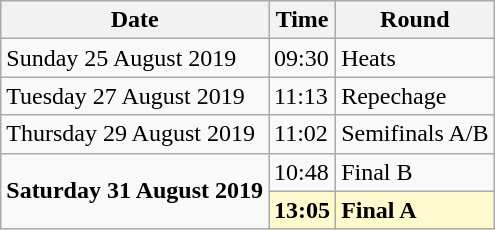<table class="wikitable">
<tr>
<th>Date</th>
<th>Time</th>
<th>Round</th>
</tr>
<tr>
<td>Sunday 25 August 2019</td>
<td>09:30</td>
<td>Heats</td>
</tr>
<tr>
<td>Tuesday 27 August 2019</td>
<td>11:13</td>
<td>Repechage</td>
</tr>
<tr>
<td>Thursday 29 August 2019</td>
<td>11:02</td>
<td>Semifinals A/B</td>
</tr>
<tr>
<td rowspan=2><strong>Saturday 31 August 2019</strong></td>
<td>10:48</td>
<td>Final B</td>
</tr>
<tr>
<td style=background:lemonchiffon><strong>13:05</strong></td>
<td style=background:lemonchiffon><strong>Final A</strong></td>
</tr>
</table>
